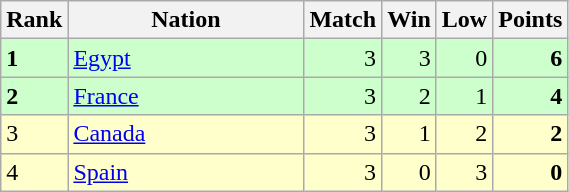<table class="wikitable">
<tr>
<th width=20>Rank</th>
<th width=150>Nation</th>
<th width=20>Match</th>
<th width=20>Win</th>
<th width=20>Low</th>
<th width=20>Points</th>
</tr>
<tr align="right" style="background:#ccffcc;">
<td align="left"><strong>1</strong></td>
<td align="left"> <a href='#'>Egypt</a></td>
<td>3</td>
<td>3</td>
<td>0</td>
<td><strong>6</strong></td>
</tr>
<tr align="right" style="background:#ccffcc;">
<td align="left"><strong>2</strong></td>
<td align="left"> <a href='#'>France</a></td>
<td>3</td>
<td>2</td>
<td>1</td>
<td><strong>4</strong></td>
</tr>
<tr align="right" style="background:#ffffcc;">
<td align="left">3</td>
<td align="left"> <a href='#'>Canada</a></td>
<td>3</td>
<td>1</td>
<td>2</td>
<td><strong>2</strong></td>
</tr>
<tr align="right" style="background:#ffffcc;">
<td align="left">4</td>
<td align="left"> <a href='#'>Spain</a></td>
<td>3</td>
<td>0</td>
<td>3</td>
<td><strong>0</strong></td>
</tr>
</table>
